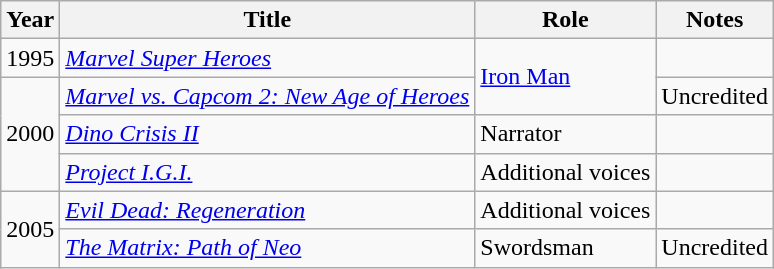<table class="wikitable sortable">
<tr>
<th>Year</th>
<th>Title</th>
<th>Role</th>
<th class="unsortable">Notes</th>
</tr>
<tr>
<td>1995</td>
<td><em><a href='#'>Marvel Super Heroes</a></em></td>
<td rowspan=2><a href='#'>Iron Man</a></td>
<td></td>
</tr>
<tr>
<td rowspan=3>2000</td>
<td><em><a href='#'>Marvel vs. Capcom 2: New Age of Heroes</a></em></td>
<td>Uncredited</td>
</tr>
<tr>
<td><em><a href='#'>Dino Crisis II</a></em></td>
<td>Narrator</td>
<td></td>
</tr>
<tr>
<td><em><a href='#'>Project I.G.I.</a></em></td>
<td>Additional voices</td>
<td></td>
</tr>
<tr>
<td rowspan=2>2005</td>
<td><em><a href='#'>Evil Dead: Regeneration</a></em></td>
<td>Additional voices</td>
<td></td>
</tr>
<tr>
<td data-sort-value="Matrix: Path of Neo, The"><em><a href='#'>The Matrix: Path of Neo</a></em></td>
<td>Swordsman</td>
<td>Uncredited</td>
</tr>
</table>
